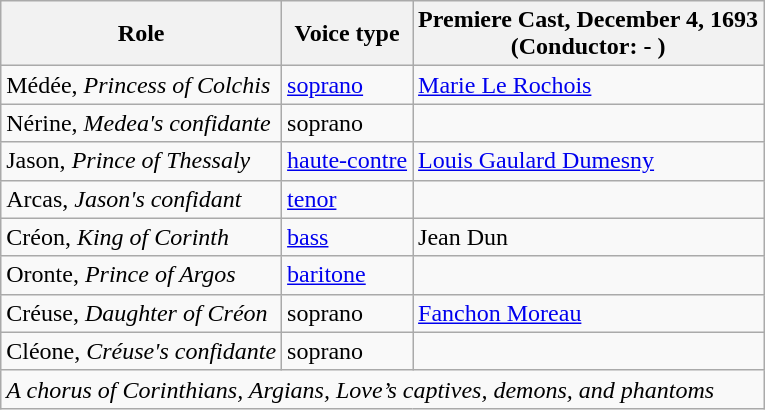<table class="wikitable">
<tr>
<th>Role</th>
<th>Voice type</th>
<th>Premiere Cast, December 4, 1693<br>(Conductor: - )</th>
</tr>
<tr>
<td>Médée, <em>Princess of Colchis</em></td>
<td><a href='#'>soprano</a></td>
<td><a href='#'>Marie Le Rochois</a></td>
</tr>
<tr>
<td>Nérine, <em>Medea's confidante</em></td>
<td>soprano</td>
<td></td>
</tr>
<tr>
<td>Jason, <em>Prince of Thessaly</em></td>
<td><a href='#'>haute-contre</a></td>
<td><a href='#'>Louis Gaulard Dumesny</a></td>
</tr>
<tr>
<td>Arcas, <em>Jason's confidant</em></td>
<td><a href='#'>tenor</a></td>
<td></td>
</tr>
<tr>
<td>Créon, <em>King of Corinth</em></td>
<td><a href='#'>bass</a></td>
<td>Jean Dun</td>
</tr>
<tr>
<td>Oronte, <em>Prince of Argos</em></td>
<td><a href='#'>baritone</a></td>
<td></td>
</tr>
<tr>
<td>Créuse, <em>Daughter of Créon</em></td>
<td>soprano</td>
<td><a href='#'>Fanchon Moreau</a></td>
</tr>
<tr>
<td>Cléone, <em>Créuse's confidante</em></td>
<td>soprano</td>
<td></td>
</tr>
<tr>
<td colspan="3"><em>A chorus of Corinthians, Argians, Love’s captives, demons, and phantoms</em></td>
</tr>
</table>
